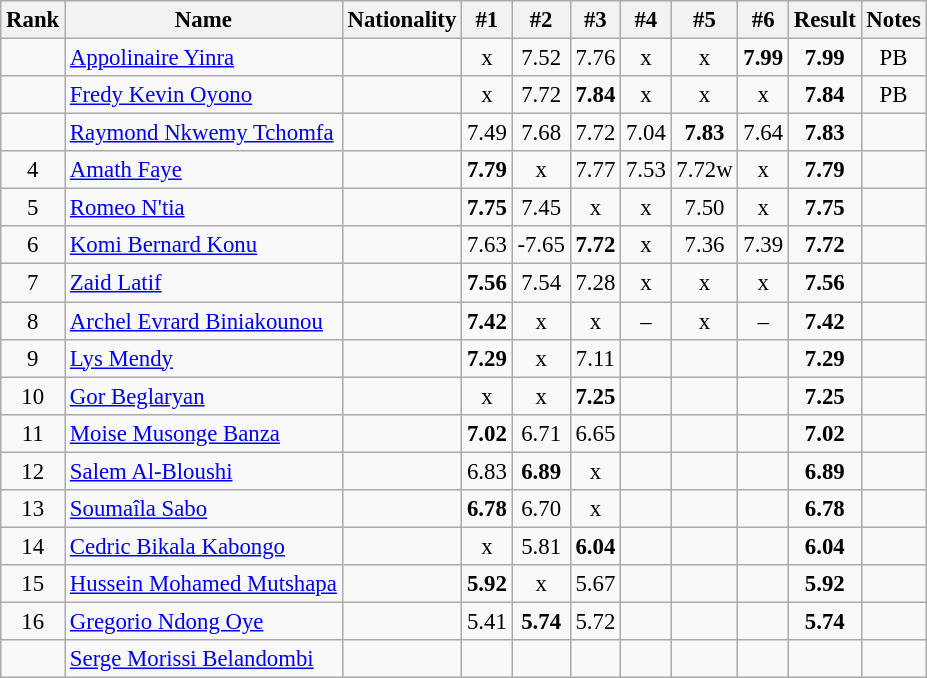<table class="wikitable sortable" style="text-align:center;font-size:95%">
<tr>
<th>Rank</th>
<th>Name</th>
<th>Nationality</th>
<th>#1</th>
<th>#2</th>
<th>#3</th>
<th>#4</th>
<th>#5</th>
<th>#6</th>
<th>Result</th>
<th>Notes</th>
</tr>
<tr>
<td></td>
<td align=left><a href='#'>Appolinaire Yinra</a></td>
<td align=left></td>
<td>x</td>
<td>7.52</td>
<td>7.76</td>
<td>x</td>
<td>x</td>
<td><strong>7.99</strong></td>
<td><strong>7.99</strong></td>
<td>PB</td>
</tr>
<tr>
<td></td>
<td align=left><a href='#'>Fredy Kevin Oyono</a></td>
<td align=left></td>
<td>x</td>
<td>7.72</td>
<td><strong>7.84</strong></td>
<td>x</td>
<td>x</td>
<td>x</td>
<td><strong>7.84</strong></td>
<td>PB</td>
</tr>
<tr>
<td></td>
<td align=left><a href='#'>Raymond Nkwemy Tchomfa</a></td>
<td align=left></td>
<td>7.49</td>
<td>7.68</td>
<td>7.72</td>
<td>7.04</td>
<td><strong>7.83</strong></td>
<td>7.64</td>
<td><strong>7.83</strong></td>
<td></td>
</tr>
<tr>
<td>4</td>
<td align=left><a href='#'>Amath Faye</a></td>
<td align=left></td>
<td><strong>7.79</strong></td>
<td>x</td>
<td>7.77</td>
<td>7.53</td>
<td>7.72w</td>
<td>x</td>
<td><strong>7.79</strong></td>
<td></td>
</tr>
<tr>
<td>5</td>
<td align=left><a href='#'>Romeo N'tia</a></td>
<td align=left></td>
<td><strong>7.75</strong></td>
<td>7.45</td>
<td>x</td>
<td>x</td>
<td>7.50</td>
<td>x</td>
<td><strong>7.75</strong></td>
<td></td>
</tr>
<tr>
<td>6</td>
<td align=left><a href='#'>Komi Bernard Konu</a></td>
<td align=left></td>
<td>7.63</td>
<td>-7.65</td>
<td><strong>7.72</strong></td>
<td>x</td>
<td>7.36</td>
<td>7.39</td>
<td><strong>7.72</strong></td>
<td></td>
</tr>
<tr>
<td>7</td>
<td align=left><a href='#'>Zaid Latif</a></td>
<td align=left></td>
<td><strong>7.56</strong></td>
<td>7.54</td>
<td>7.28</td>
<td>x</td>
<td>x</td>
<td>x</td>
<td><strong>7.56</strong></td>
<td></td>
</tr>
<tr>
<td>8</td>
<td align=left><a href='#'>Archel Evrard Biniakounou</a></td>
<td align=left></td>
<td><strong>7.42</strong></td>
<td>x</td>
<td>x</td>
<td>–</td>
<td>x</td>
<td>–</td>
<td><strong>7.42</strong></td>
<td></td>
</tr>
<tr>
<td>9</td>
<td align=left><a href='#'>Lys Mendy</a></td>
<td align=left></td>
<td><strong>7.29</strong></td>
<td>x</td>
<td>7.11</td>
<td></td>
<td></td>
<td></td>
<td><strong>7.29</strong></td>
<td></td>
</tr>
<tr>
<td>10</td>
<td align=left><a href='#'>Gor Beglaryan</a></td>
<td align=left></td>
<td>x</td>
<td>x</td>
<td><strong>7.25</strong></td>
<td></td>
<td></td>
<td></td>
<td><strong>7.25</strong></td>
<td></td>
</tr>
<tr>
<td>11</td>
<td align=left><a href='#'>Moise Musonge Banza</a></td>
<td align=left></td>
<td><strong>7.02</strong></td>
<td>6.71</td>
<td>6.65</td>
<td></td>
<td></td>
<td></td>
<td><strong>7.02</strong></td>
<td></td>
</tr>
<tr>
<td>12</td>
<td align=left><a href='#'>Salem Al-Bloushi</a></td>
<td align=left></td>
<td>6.83</td>
<td><strong>6.89</strong></td>
<td>x</td>
<td></td>
<td></td>
<td></td>
<td><strong>6.89</strong></td>
<td></td>
</tr>
<tr>
<td>13</td>
<td align=left><a href='#'>Soumaîla Sabo</a></td>
<td align=left></td>
<td><strong>6.78</strong></td>
<td>6.70</td>
<td>x</td>
<td></td>
<td></td>
<td></td>
<td><strong>6.78</strong></td>
<td></td>
</tr>
<tr>
<td>14</td>
<td align=left><a href='#'>Cedric Bikala Kabongo</a></td>
<td align=left></td>
<td>x</td>
<td>5.81</td>
<td><strong>6.04</strong></td>
<td></td>
<td></td>
<td></td>
<td><strong>6.04</strong></td>
<td></td>
</tr>
<tr>
<td>15</td>
<td align=left><a href='#'>Hussein Mohamed Mutshapa</a></td>
<td align=left></td>
<td><strong>5.92</strong></td>
<td>x</td>
<td>5.67</td>
<td></td>
<td></td>
<td></td>
<td><strong>5.92</strong></td>
<td></td>
</tr>
<tr>
<td>16</td>
<td align=left><a href='#'>Gregorio Ndong Oye</a></td>
<td align=left></td>
<td>5.41</td>
<td><strong>5.74</strong></td>
<td>5.72</td>
<td></td>
<td></td>
<td></td>
<td><strong>5.74</strong></td>
<td></td>
</tr>
<tr>
<td></td>
<td align=left><a href='#'>Serge Morissi Belandombi</a></td>
<td align=left></td>
<td></td>
<td></td>
<td></td>
<td></td>
<td></td>
<td></td>
<td><strong></strong></td>
<td></td>
</tr>
</table>
